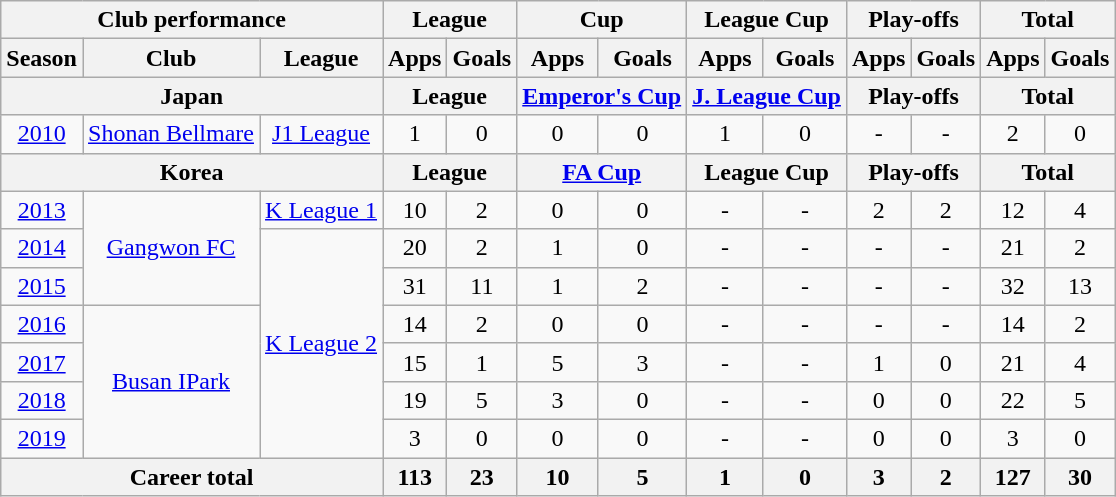<table class="wikitable" style="text-align:center;">
<tr>
<th colspan=3>Club performance</th>
<th colspan=2>League</th>
<th colspan=2>Cup</th>
<th colspan=2>League Cup</th>
<th colspan=2>Play-offs</th>
<th colspan=2>Total</th>
</tr>
<tr>
<th>Season</th>
<th>Club</th>
<th>League</th>
<th>Apps</th>
<th>Goals</th>
<th>Apps</th>
<th>Goals</th>
<th>Apps</th>
<th>Goals</th>
<th>Apps</th>
<th>Goals</th>
<th>Apps</th>
<th>Goals</th>
</tr>
<tr>
<th colspan=3>Japan</th>
<th colspan=2>League</th>
<th colspan=2><a href='#'>Emperor's Cup</a></th>
<th colspan=2><a href='#'>J. League Cup</a></th>
<th colspan=2>Play-offs</th>
<th colspan=2>Total</th>
</tr>
<tr>
<td><a href='#'>2010</a></td>
<td><a href='#'>Shonan Bellmare</a></td>
<td><a href='#'>J1 League</a></td>
<td>1</td>
<td>0</td>
<td>0</td>
<td>0</td>
<td>1</td>
<td>0</td>
<td>-</td>
<td>-</td>
<td>2</td>
<td>0</td>
</tr>
<tr>
<th colspan=3>Korea</th>
<th colspan=2>League</th>
<th colspan=2><a href='#'>FA Cup</a></th>
<th colspan=2>League Cup</th>
<th colspan=2>Play-offs</th>
<th colspan=2>Total</th>
</tr>
<tr>
<td><a href='#'>2013</a></td>
<td rowspan="3"><a href='#'>Gangwon FC</a></td>
<td rowspan="1"><a href='#'>K League 1</a></td>
<td>10</td>
<td>2</td>
<td>0</td>
<td>0</td>
<td>-</td>
<td>-</td>
<td>2</td>
<td>2</td>
<td>12</td>
<td>4</td>
</tr>
<tr>
<td><a href='#'>2014</a></td>
<td rowspan="6"><a href='#'>K League 2</a></td>
<td>20</td>
<td>2</td>
<td>1</td>
<td>0</td>
<td>-</td>
<td>-</td>
<td>-</td>
<td>-</td>
<td>21</td>
<td>2</td>
</tr>
<tr>
<td><a href='#'>2015</a></td>
<td>31</td>
<td>11</td>
<td>1</td>
<td>2</td>
<td>-</td>
<td>-</td>
<td>-</td>
<td>-</td>
<td>32</td>
<td>13</td>
</tr>
<tr>
<td><a href='#'>2016</a></td>
<td rowspan="4"><a href='#'>Busan IPark</a></td>
<td>14</td>
<td>2</td>
<td>0</td>
<td>0</td>
<td>-</td>
<td>-</td>
<td>-</td>
<td>-</td>
<td>14</td>
<td>2</td>
</tr>
<tr>
<td><a href='#'>2017</a></td>
<td>15</td>
<td>1</td>
<td>5</td>
<td>3</td>
<td>-</td>
<td>-</td>
<td>1</td>
<td>0</td>
<td>21</td>
<td>4</td>
</tr>
<tr>
<td><a href='#'>2018</a></td>
<td>19</td>
<td>5</td>
<td>3</td>
<td>0</td>
<td>-</td>
<td>-</td>
<td>0</td>
<td>0</td>
<td>22</td>
<td>5</td>
</tr>
<tr>
<td><a href='#'>2019</a></td>
<td>3</td>
<td>0</td>
<td>0</td>
<td>0</td>
<td>-</td>
<td>-</td>
<td>0</td>
<td>0</td>
<td>3</td>
<td>0</td>
</tr>
<tr>
<th colspan=3>Career total</th>
<th>113</th>
<th>23</th>
<th>10</th>
<th>5</th>
<th>1</th>
<th>0</th>
<th>3</th>
<th>2</th>
<th>127</th>
<th>30</th>
</tr>
</table>
